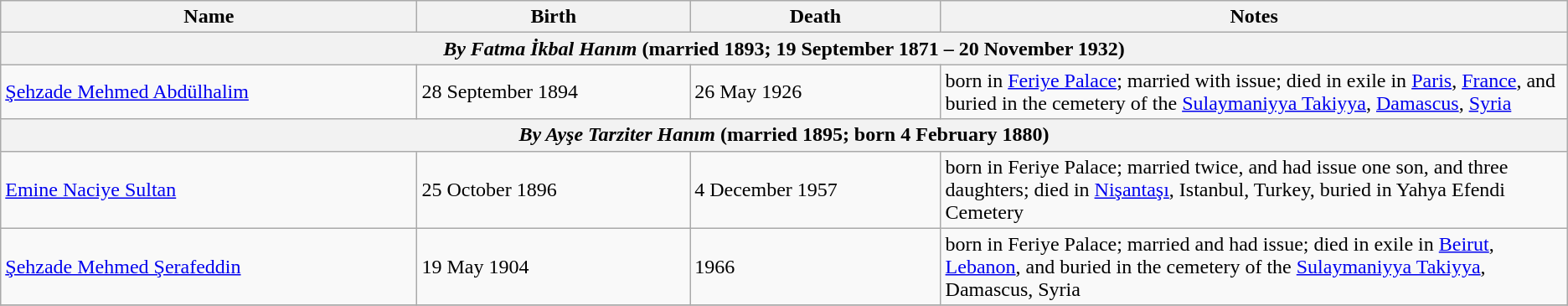<table class="wikitable">
<tr>
<th>Name</th>
<th>Birth</th>
<th>Death</th>
<th style="width:40%;">Notes</th>
</tr>
<tr>
<th colspan="4"><strong><em>By Fatma İkbal Hanım</em></strong> (married 1893; 19 September 1871 – 20 November 1932)</th>
</tr>
<tr>
<td><a href='#'>Şehzade Mehmed Abdülhalim</a></td>
<td>28 September 1894</td>
<td>26 May 1926</td>
<td>born in <a href='#'>Feriye Palace</a>; married with issue; died in exile in <a href='#'>Paris</a>, <a href='#'>France</a>, and buried in the cemetery of the <a href='#'>Sulaymaniyya Takiyya</a>, <a href='#'>Damascus</a>, <a href='#'>Syria</a></td>
</tr>
<tr>
<th colspan="4"><strong><em>By Ayşe Tarziter Hanım</em></strong> (married 1895; born 4 February 1880)</th>
</tr>
<tr>
<td><a href='#'>Emine Naciye Sultan</a></td>
<td>25 October 1896</td>
<td>4 December 1957</td>
<td>born in Feriye Palace; married twice, and had issue one son, and three daughters; died in <a href='#'>Nişantaşı</a>, Istanbul, Turkey, buried in Yahya Efendi Cemetery</td>
</tr>
<tr>
<td><a href='#'>Şehzade Mehmed Şerafeddin</a></td>
<td>19 May 1904</td>
<td> 1966</td>
<td>born in Feriye Palace; married and had issue; died in exile in <a href='#'>Beirut</a>, <a href='#'>Lebanon</a>, and buried in the cemetery of the <a href='#'>Sulaymaniyya Takiyya</a>, Damascus, Syria</td>
</tr>
<tr>
</tr>
</table>
